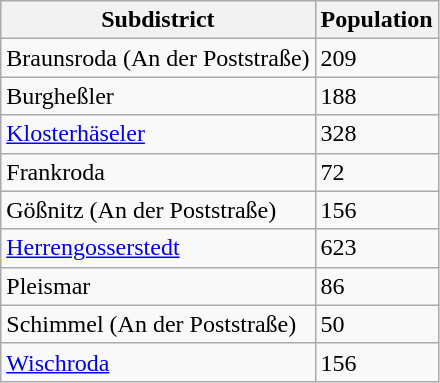<table class="wikitable sortable">
<tr>
<th>Subdistrict</th>
<th>Population</th>
</tr>
<tr>
<td>Braunsroda (An der Poststraße)</td>
<td>209</td>
</tr>
<tr>
<td>Burgheßler</td>
<td>188</td>
</tr>
<tr>
<td><a href='#'>Klosterhäseler</a></td>
<td>328</td>
</tr>
<tr>
<td>Frankroda</td>
<td>72</td>
</tr>
<tr>
<td>Gößnitz (An der Poststraße)</td>
<td>156</td>
</tr>
<tr>
<td><a href='#'>Herrengosserstedt</a></td>
<td>623</td>
</tr>
<tr>
<td>Pleismar</td>
<td>86</td>
</tr>
<tr>
<td>Schimmel (An der Poststraße)</td>
<td>50</td>
</tr>
<tr>
<td><a href='#'>Wischroda</a></td>
<td>156</td>
</tr>
</table>
